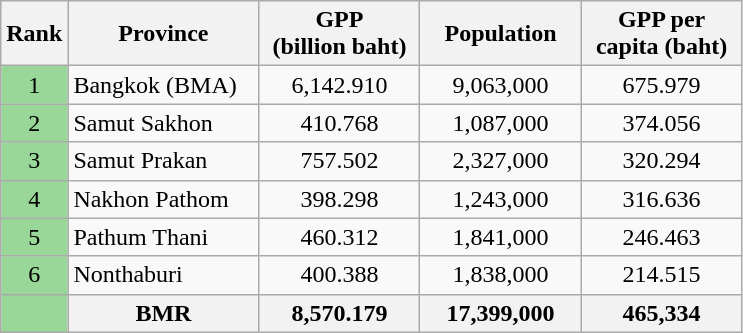<table class="wikitable sortable">
<tr>
<th style="width:10px;" class=unsortable>Rank</th>
<th style="width:120px;">Province</th>
<th style="width:100px;">GPP<br>(billion baht)</th>
<th style="width:100px;">Population</th>
<th style="width:100px;">GPP per capita (baht)</th>
</tr>
<tr>
<td style="background:#98d798;text-align:center;">1</td>
<td>Bangkok (BMA)</td>
<td style="text-align:center;">6,142.910</td>
<td style="text-align:center;">9,063,000</td>
<td style="text-align:center;">675.979</td>
</tr>
<tr>
<td style="background:#98d798;text-align:center;">2</td>
<td>Samut Sakhon</td>
<td style="text-align:center;">410.768</td>
<td style="text-align:center;">1,087,000</td>
<td style="text-align:center;">374.056</td>
</tr>
<tr>
<td style="background:#98d798;text-align:center;">3</td>
<td>Samut Prakan</td>
<td style="text-align:center;">757.502</td>
<td style="text-align:center;">2,327,000</td>
<td style="text-align:center;">320.294</td>
</tr>
<tr>
<td style="background:#98d798;text-align:center;">4</td>
<td>Nakhon Pathom</td>
<td style="text-align:center;">398.298</td>
<td style="text-align:center;">1,243,000</td>
<td style="text-align:center;">316.636</td>
</tr>
<tr>
<td style="background:#98d798;text-align:center;">5</td>
<td>Pathum Thani</td>
<td style="text-align:center;">460.312</td>
<td style="text-align:center;">1,841,000</td>
<td style="text-align:center;">246.463</td>
</tr>
<tr>
<td style="background:#98d798;text-align:center;">6</td>
<td>Nonthaburi</td>
<td style="text-align:center;">400.388</td>
<td style="text-align:center;">1,838,000</td>
<td style="text-align:center;">214.515</td>
</tr>
<tr>
<th style="background:#98d798;"> </th>
<th>BMR</th>
<th>8,570.179</th>
<th>17,399,000</th>
<th>465,334</th>
</tr>
</table>
